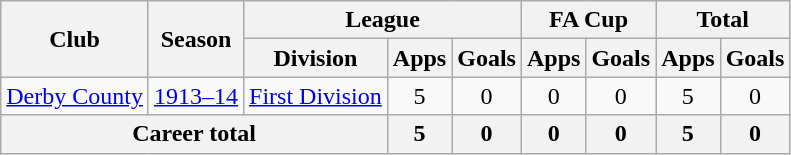<table class="wikitable" style="text-align:center;">
<tr>
<th rowspan="2">Club</th>
<th rowspan="2">Season</th>
<th colspan="3">League</th>
<th colspan="2">FA Cup</th>
<th colspan="2">Total</th>
</tr>
<tr>
<th>Division</th>
<th>Apps</th>
<th>Goals</th>
<th>Apps</th>
<th>Goals</th>
<th>Apps</th>
<th>Goals</th>
</tr>
<tr>
<td><a href='#'>Derby County</a></td>
<td><a href='#'>1913–14</a></td>
<td><a href='#'>First Division</a></td>
<td>5</td>
<td>0</td>
<td>0</td>
<td>0</td>
<td>5</td>
<td>0</td>
</tr>
<tr>
<th colspan="3">Career total</th>
<th>5</th>
<th>0</th>
<th>0</th>
<th>0</th>
<th>5</th>
<th>0</th>
</tr>
</table>
